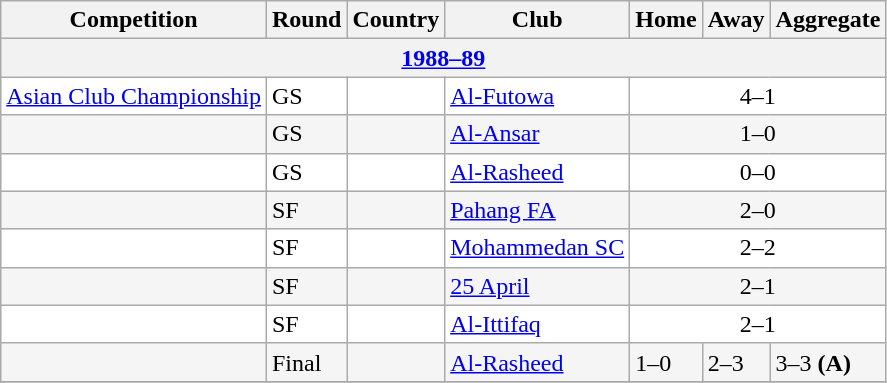<table class="wikitable collapsible">
<tr>
<th>Competition</th>
<th>Round</th>
<th>Country</th>
<th>Club</th>
<th>Home</th>
<th>Away</th>
<th>Aggregate</th>
</tr>
<tr>
<th colspan="8"><a href='#'>1988–89</a></th>
</tr>
<tr style="background:#FFFFFF;">
<td><a href='#'>Asian Club Championship</a></td>
<td>GS</td>
<td></td>
<td><a href='#'>Al-Futowa</a></td>
<td colspan="3" align=center>4–1</td>
</tr>
<tr style="background:#F5F5F5;">
<td></td>
<td>GS</td>
<td></td>
<td><a href='#'>Al-Ansar</a></td>
<td colspan="3" align=center>1–0</td>
</tr>
<tr style="background:#FFFFFF;">
<td></td>
<td>GS</td>
<td></td>
<td><a href='#'>Al-Rasheed</a></td>
<td colspan="3" align=center>0–0</td>
</tr>
<tr style="background:#F5F5F5;">
<td></td>
<td>SF</td>
<td></td>
<td><a href='#'>Pahang FA</a></td>
<td colspan="3" align=center>2–0</td>
</tr>
<tr style="background:#FFFFFF;">
<td></td>
<td>SF</td>
<td></td>
<td><a href='#'>Mohammedan SC</a></td>
<td colspan="3" align=center>2–2</td>
</tr>
<tr style="background:#F5F5F5;">
<td></td>
<td>SF</td>
<td></td>
<td><a href='#'>25 April</a></td>
<td colspan="3" align=center>2–1</td>
</tr>
<tr style="background:#FFFFFF;">
<td></td>
<td>SF</td>
<td></td>
<td><a href='#'>Al-Ittifaq</a></td>
<td colspan="3" align=center>2–1</td>
</tr>
<tr style="background:#F5F5F5;">
<td></td>
<td>Final</td>
<td></td>
<td><a href='#'>Al-Rasheed</a></td>
<td>1–0</td>
<td>2–3</td>
<td>3–3 <strong>(A)</strong></td>
</tr>
<tr>
</tr>
</table>
